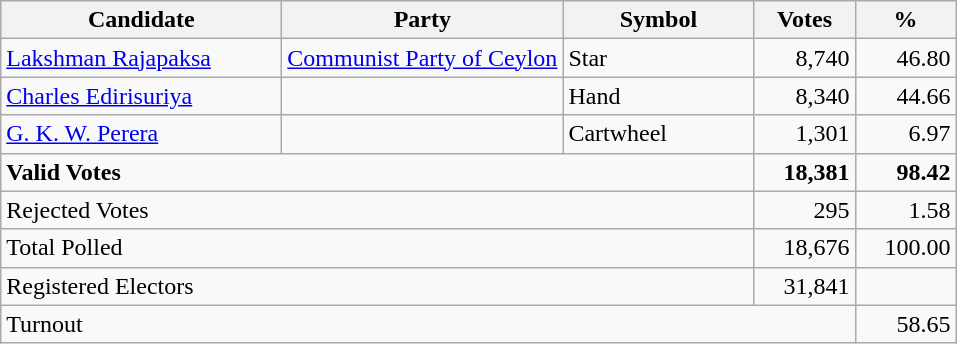<table class="wikitable" border="1" style="text-align:right;">
<tr>
<th align=left width="180">Candidate</th>
<th align=left width="180">Party</th>
<th align=left width="120">Symbol</th>
<th align=left width="60">Votes</th>
<th align=left width="60">%</th>
</tr>
<tr>
<td align=left><a href='#'>Lakshman Rajapaksa</a></td>
<td align=left><a href='#'>Communist Party of Ceylon</a></td>
<td align=left>Star</td>
<td align=right>8,740</td>
<td align=right>46.80</td>
</tr>
<tr>
<td align=left><a href='#'>Charles Edirisuriya</a></td>
<td></td>
<td align=left>Hand</td>
<td align=right>8,340</td>
<td align=right>44.66</td>
</tr>
<tr>
<td align=left><a href='#'>G. K. W. Perera</a></td>
<td></td>
<td align=left>Cartwheel</td>
<td align=right>1,301</td>
<td align=right>6.97</td>
</tr>
<tr>
<td align=left colspan=3><strong>Valid Votes</strong></td>
<td align=right><strong>18,381</strong></td>
<td align=right><strong>98.42</strong></td>
</tr>
<tr>
<td align=left colspan=3>Rejected Votes</td>
<td align=right>295</td>
<td align=right>1.58</td>
</tr>
<tr>
<td align=left colspan=3>Total Polled</td>
<td align=right>18,676</td>
<td align=right>100.00</td>
</tr>
<tr>
<td align=left colspan=3>Registered Electors</td>
<td align=right>31,841</td>
<td></td>
</tr>
<tr>
<td align=left colspan=4>Turnout</td>
<td align=right>58.65</td>
</tr>
</table>
